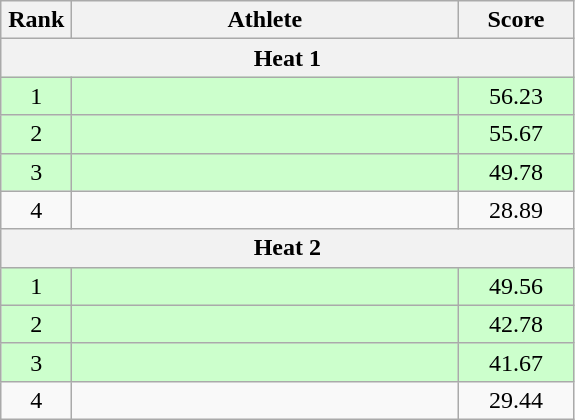<table class="wikitable" style="text-align:center;">
<tr>
<th width=40>Rank</th>
<th width=250>Athlete</th>
<th width=70>Score</th>
</tr>
<tr>
<th colspan=3>Heat 1</th>
</tr>
<tr bgcolor="ccffcc">
<td>1</td>
<td align=left></td>
<td>56.23</td>
</tr>
<tr bgcolor="ccffcc">
<td>2</td>
<td align=left></td>
<td>55.67</td>
</tr>
<tr bgcolor="ccffcc">
<td>3</td>
<td align=left></td>
<td>49.78</td>
</tr>
<tr>
<td>4</td>
<td align=left></td>
<td>28.89</td>
</tr>
<tr>
<th colspan=3>Heat 2</th>
</tr>
<tr bgcolor="ccffcc">
<td>1</td>
<td align=left></td>
<td>49.56</td>
</tr>
<tr bgcolor="ccffcc">
<td>2</td>
<td align=left></td>
<td>42.78</td>
</tr>
<tr bgcolor="ccffcc">
<td>3</td>
<td align=left></td>
<td>41.67</td>
</tr>
<tr>
<td>4</td>
<td align=left></td>
<td>29.44</td>
</tr>
</table>
